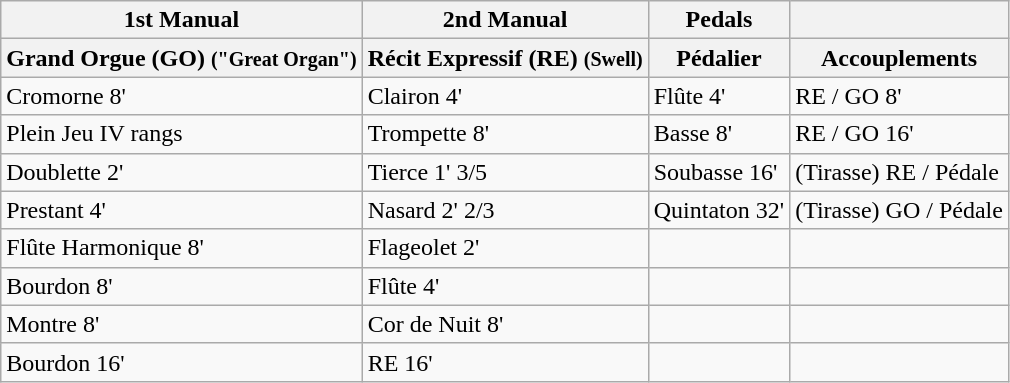<table class="wikitable">
<tr>
<th>1st Manual</th>
<th>2nd Manual</th>
<th>Pedals</th>
<th></th>
</tr>
<tr>
<th>Grand Orgue (GO) <small>("Great Organ")</small></th>
<th>Récit Expressif (RE) <small>(Swell)</small></th>
<th>Pédalier</th>
<th>Accouplements</th>
</tr>
<tr>
<td>Cromorne 8'</td>
<td>Clairon 4'</td>
<td>Flûte 4'</td>
<td>RE / GO 8'</td>
</tr>
<tr>
<td>Plein Jeu IV rangs</td>
<td>Trompette 8'</td>
<td>Basse 8'</td>
<td>RE / GO 16'</td>
</tr>
<tr>
<td>Doublette 2'</td>
<td>Tierce 1' 3/5</td>
<td>Soubasse 16'</td>
<td>(Tirasse) RE / Pédale</td>
</tr>
<tr>
<td>Prestant 4'</td>
<td>Nasard 2' 2/3</td>
<td>Quintaton 32'</td>
<td>(Tirasse) GO / Pédale</td>
</tr>
<tr>
<td>Flûte Harmonique 8'</td>
<td>Flageolet 2'</td>
<td></td>
<td></td>
</tr>
<tr>
<td>Bourdon 8'</td>
<td>Flûte 4'</td>
<td></td>
<td></td>
</tr>
<tr>
<td>Montre 8'</td>
<td>Cor de Nuit 8'</td>
<td></td>
<td></td>
</tr>
<tr>
<td>Bourdon 16'</td>
<td>RE 16'</td>
<td></td>
<td></td>
</tr>
</table>
